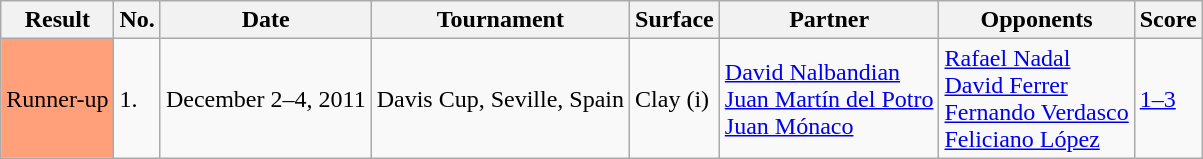<table class="sortable wikitable">
<tr>
<th>Result</th>
<th>No.</th>
<th>Date</th>
<th>Tournament</th>
<th>Surface</th>
<th>Partner</th>
<th>Opponents</th>
<th>Score</th>
</tr>
<tr>
<td bgcolor=ffa07a>Runner-up</td>
<td>1.</td>
<td>December 2–4, 2011</td>
<td>Davis Cup, Seville, Spain</td>
<td>Clay (i)</td>
<td> <a href='#'>David Nalbandian</a><br> <a href='#'>Juan Martín del Potro</a><br> <a href='#'>Juan Mónaco</a></td>
<td> <a href='#'>Rafael Nadal</a> <br>  <a href='#'>David Ferrer</a><br>  <a href='#'>Fernando Verdasco</a><br> <a href='#'>Feliciano López</a></td>
<td><a href='#'>1–3</a></td>
</tr>
</table>
